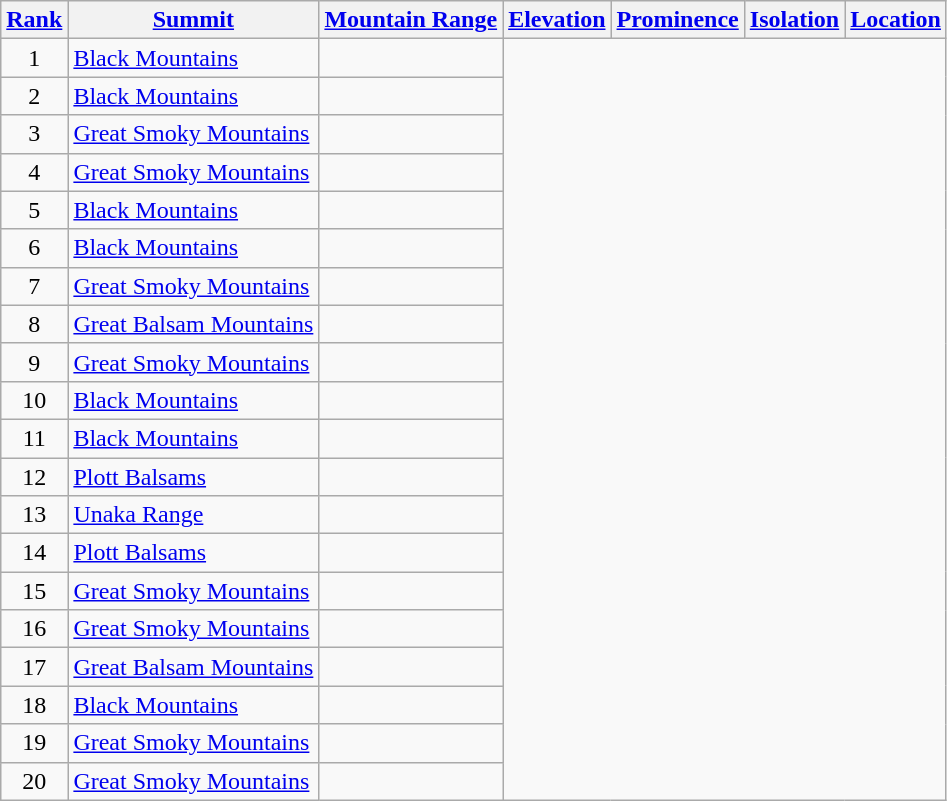<table class="wikitable sortable">
<tr>
<th><a href='#'>Rank</a></th>
<th><a href='#'>Summit</a></th>
<th><a href='#'>Mountain Range</a></th>
<th><a href='#'>Elevation</a></th>
<th><a href='#'>Prominence</a></th>
<th><a href='#'>Isolation</a></th>
<th><a href='#'>Location</a></th>
</tr>
<tr>
<td align=center>1<br></td>
<td><a href='#'>Black Mountains</a><br></td>
<td></td>
</tr>
<tr>
<td align=center>2<br></td>
<td><a href='#'>Black Mountains</a><br></td>
<td></td>
</tr>
<tr>
<td align=center>3<br></td>
<td><a href='#'>Great Smoky Mountains</a><br></td>
<td></td>
</tr>
<tr>
<td align=center>4<br></td>
<td><a href='#'>Great Smoky Mountains</a><br></td>
<td></td>
</tr>
<tr>
<td align=center>5<br></td>
<td><a href='#'>Black Mountains</a><br></td>
<td></td>
</tr>
<tr>
<td align=center>6<br></td>
<td><a href='#'>Black Mountains</a><br></td>
<td></td>
</tr>
<tr>
<td align=center>7<br></td>
<td><a href='#'>Great Smoky Mountains</a><br></td>
<td></td>
</tr>
<tr>
<td align=center>8<br></td>
<td><a href='#'>Great Balsam Mountains</a><br></td>
<td></td>
</tr>
<tr>
<td align=center>9<br></td>
<td><a href='#'>Great Smoky Mountains</a><br></td>
<td></td>
</tr>
<tr>
<td align=center>10<br></td>
<td><a href='#'>Black Mountains</a><br></td>
<td></td>
</tr>
<tr>
<td align=center>11<br></td>
<td><a href='#'>Black Mountains</a><br></td>
<td></td>
</tr>
<tr>
<td align=center>12<br></td>
<td><a href='#'>Plott Balsams</a><br></td>
<td></td>
</tr>
<tr>
<td align=center>13<br></td>
<td><a href='#'>Unaka Range</a><br></td>
<td></td>
</tr>
<tr>
<td align=center>14<br></td>
<td><a href='#'>Plott Balsams</a><br></td>
<td></td>
</tr>
<tr>
<td align=center>15<br></td>
<td><a href='#'>Great Smoky Mountains</a><br></td>
<td></td>
</tr>
<tr>
<td align=center>16<br></td>
<td><a href='#'>Great Smoky Mountains</a><br></td>
<td></td>
</tr>
<tr>
<td align=center>17<br></td>
<td><a href='#'>Great Balsam Mountains</a><br></td>
<td></td>
</tr>
<tr>
<td align=center>18<br></td>
<td><a href='#'>Black Mountains</a><br></td>
<td></td>
</tr>
<tr>
<td align=center>19<br></td>
<td><a href='#'>Great Smoky Mountains</a><br></td>
<td></td>
</tr>
<tr>
<td align=center>20<br></td>
<td><a href='#'>Great Smoky Mountains</a><br></td>
<td></td>
</tr>
</table>
